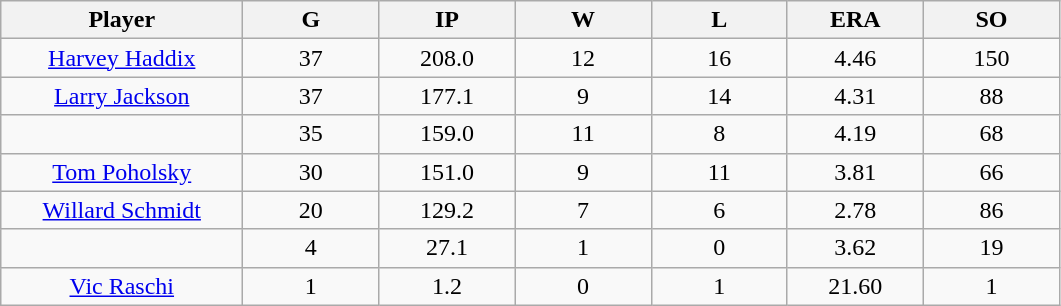<table class="wikitable sortable">
<tr>
<th bgcolor="#DDDDFF" width="16%">Player</th>
<th bgcolor="#DDDDFF" width="9%">G</th>
<th bgcolor="#DDDDFF" width="9%">IP</th>
<th bgcolor="#DDDDFF" width="9%">W</th>
<th bgcolor="#DDDDFF" width="9%">L</th>
<th bgcolor="#DDDDFF" width="9%">ERA</th>
<th bgcolor="#DDDDFF" width="9%">SO</th>
</tr>
<tr align="center">
<td><a href='#'>Harvey Haddix</a></td>
<td>37</td>
<td>208.0</td>
<td>12</td>
<td>16</td>
<td>4.46</td>
<td>150</td>
</tr>
<tr align=center>
<td><a href='#'>Larry Jackson</a></td>
<td>37</td>
<td>177.1</td>
<td>9</td>
<td>14</td>
<td>4.31</td>
<td>88</td>
</tr>
<tr align=center>
<td></td>
<td>35</td>
<td>159.0</td>
<td>11</td>
<td>8</td>
<td>4.19</td>
<td>68</td>
</tr>
<tr align="center">
<td><a href='#'>Tom Poholsky</a></td>
<td>30</td>
<td>151.0</td>
<td>9</td>
<td>11</td>
<td>3.81</td>
<td>66</td>
</tr>
<tr align=center>
<td><a href='#'>Willard Schmidt</a></td>
<td>20</td>
<td>129.2</td>
<td>7</td>
<td>6</td>
<td>2.78</td>
<td>86</td>
</tr>
<tr align=center>
<td></td>
<td>4</td>
<td>27.1</td>
<td>1</td>
<td>0</td>
<td>3.62</td>
<td>19</td>
</tr>
<tr align="center">
<td><a href='#'>Vic Raschi</a></td>
<td>1</td>
<td>1.2</td>
<td>0</td>
<td>1</td>
<td>21.60</td>
<td>1</td>
</tr>
</table>
